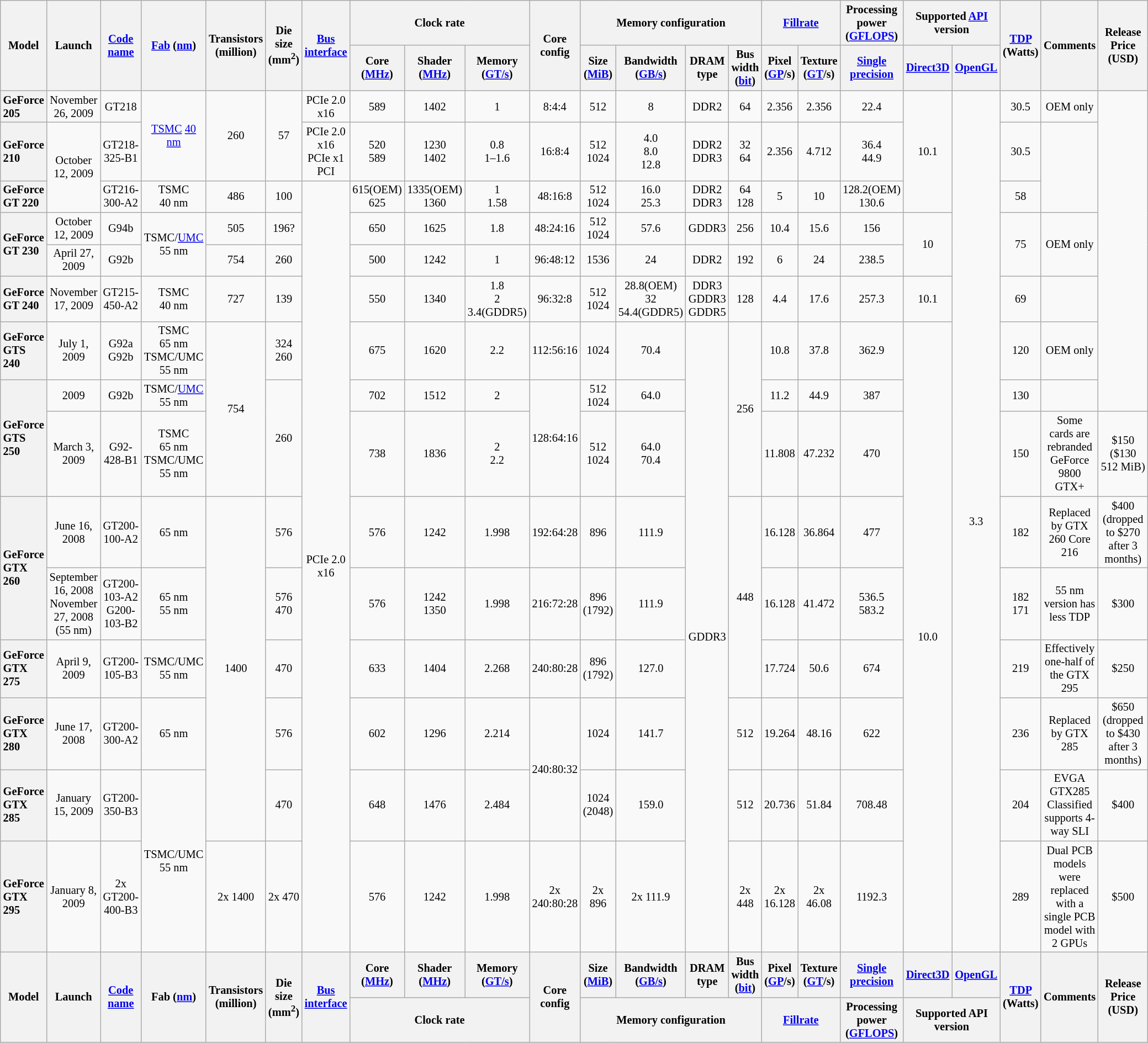<table class="mw-datatable wikitable sortable sort-under" style="font-size:85%; text-align:center;">
<tr>
<th rowspan="2">Model</th>
<th rowspan="2">Launch</th>
<th rowspan="2"><a href='#'>Code name</a></th>
<th rowspan="2"><a href='#'>Fab</a> (<a href='#'>nm</a>)</th>
<th rowspan="2">Transistors (million)</th>
<th rowspan="2">Die size (mm<sup>2</sup>)</th>
<th rowspan="2"><a href='#'>Bus</a> <a href='#'>interface</a></th>
<th colspan="3">Clock rate</th>
<th rowspan="2">Core config</th>
<th colspan="4">Memory configuration</th>
<th colspan="2"><a href='#'>Fillrate</a></th>
<th>Processing power (<a href='#'>GFLOPS</a>)</th>
<th colspan="2">Supported <a href='#'>API</a> version</th>
<th rowspan="2"><a href='#'>TDP</a> (Watts)</th>
<th rowspan="2">Comments</th>
<th rowspan="2">Release Price (USD)</th>
</tr>
<tr>
<th>Core (<a href='#'>MHz</a>)</th>
<th>Shader (<a href='#'>MHz</a>)</th>
<th>Memory (<a href='#'>GT/s</a>)</th>
<th>Size (<a href='#'>MiB</a>)</th>
<th>Bandwidth (<a href='#'>GB/s</a>)</th>
<th>DRAM type</th>
<th>Bus width (<a href='#'>bit</a>)</th>
<th>Pixel (<a href='#'>GP</a>/s)</th>
<th>Texture (<a href='#'>GT</a>/s)</th>
<th><a href='#'>Single precision</a></th>
<th><a href='#'>Direct3D</a></th>
<th><a href='#'>OpenGL</a></th>
</tr>
<tr>
<th style="text-align:left;">GeForce 205</th>
<td>November 26, 2009</td>
<td>GT218</td>
<td rowspan="2"><a href='#'>TSMC</a> <a href='#'>40 nm</a></td>
<td rowspan="2">260</td>
<td rowspan="2">57</td>
<td>PCIe 2.0 x16</td>
<td>589</td>
<td>1402</td>
<td>1</td>
<td>8:4:4</td>
<td>512</td>
<td>8</td>
<td>DDR2</td>
<td>64</td>
<td>2.356</td>
<td>2.356</td>
<td>22.4</td>
<td rowspan="3">10.1</td>
<td rowspan="15">3.3</td>
<td>30.5</td>
<td>OEM only</td>
</tr>
<tr>
<th style="text-align:left;">GeForce 210</th>
<td rowspan="2">October 12, 2009</td>
<td>GT218-325-B1</td>
<td>PCIe 2.0 x16<br>PCIe x1<br>PCI</td>
<td>520<br>589</td>
<td>1230<br>1402</td>
<td>0.8<br>1–1.6</td>
<td>16:8:4</td>
<td>512<br>1024</td>
<td>4.0<br>8.0<br>12.8</td>
<td>DDR2<br>DDR3</td>
<td>32<br>64</td>
<td>2.356</td>
<td>4.712</td>
<td>36.4<br>44.9</td>
<td>30.5</td>
<td rowspan="2"></td>
</tr>
<tr>
<th style="text-align:left;">GeForce GT 220</th>
<td>GT216-300-A2</td>
<td>TSMC 40 nm</td>
<td>486</td>
<td>100</td>
<td rowspan="13">PCIe 2.0 x16</td>
<td>615(OEM)<br>625</td>
<td>1335(OEM)<br>1360</td>
<td>1<br>1.58</td>
<td>48:16:8</td>
<td>512<br>1024</td>
<td>16.0<br>25.3</td>
<td>DDR2<br>DDR3</td>
<td>64<br>128</td>
<td>5</td>
<td>10</td>
<td>128.2(OEM)<br>130.6</td>
<td>58</td>
</tr>
<tr>
<th rowspan="2" style="text-align:left;">GeForce GT 230</th>
<td>October 12, 2009</td>
<td>G94b</td>
<td rowspan="2">TSMC/<a href='#'>UMC</a> 55 nm</td>
<td>505</td>
<td>196?</td>
<td>650</td>
<td>1625</td>
<td>1.8</td>
<td>48:24:16</td>
<td>512<br>1024</td>
<td>57.6</td>
<td>GDDR3</td>
<td>256</td>
<td>10.4</td>
<td>15.6</td>
<td>156</td>
<td rowspan="2">10</td>
<td rowspan="2">75</td>
<td rowspan="2">OEM only</td>
</tr>
<tr>
<td>April 27, 2009</td>
<td>G92b</td>
<td>754</td>
<td>260</td>
<td>500</td>
<td>1242</td>
<td>1</td>
<td>96:48:12</td>
<td>1536</td>
<td>24</td>
<td>DDR2</td>
<td>192</td>
<td>6</td>
<td>24</td>
<td>238.5</td>
</tr>
<tr>
<th style="text-align:left;">GeForce GT 240</th>
<td>November 17, 2009</td>
<td>GT215-450-A2</td>
<td>TSMC 40 nm</td>
<td>727</td>
<td>139</td>
<td>550</td>
<td>1340</td>
<td>1.8<br>2<br>3.4(GDDR5)</td>
<td>96:32:8</td>
<td>512<br>1024</td>
<td>28.8(OEM)<br>32<br>54.4(GDDR5)</td>
<td>DDR3<br>GDDR3<br>GDDR5</td>
<td>128</td>
<td>4.4</td>
<td>17.6</td>
<td>257.3</td>
<td>10.1</td>
<td>69</td>
<td></td>
</tr>
<tr>
<th style="text-align:left;">GeForce GTS 240</th>
<td>July 1, 2009</td>
<td>G92a<br>G92b</td>
<td>TSMC 65 nm<br>TSMC/UMC 55 nm</td>
<td rowspan="3">754</td>
<td>324<br>260</td>
<td>675</td>
<td>1620</td>
<td>2.2</td>
<td>112:56:16</td>
<td>1024</td>
<td>70.4</td>
<td rowspan="9">GDDR3</td>
<td rowspan="3">256</td>
<td>10.8</td>
<td>37.8</td>
<td>362.9</td>
<td rowspan="9">10.0</td>
<td>120</td>
<td>OEM only</td>
</tr>
<tr>
<th rowspan="2" style="text-align:left;">GeForce GTS 250</th>
<td>2009</td>
<td>G92b</td>
<td>TSMC/<a href='#'>UMC</a> 55 nm</td>
<td rowspan="2">260</td>
<td>702</td>
<td>1512</td>
<td>2</td>
<td rowspan="2">128:64:16</td>
<td>512<br>1024</td>
<td>64.0</td>
<td>11.2</td>
<td>44.9</td>
<td>387</td>
<td>130</td>
<td></td>
</tr>
<tr>
<td>March 3, 2009</td>
<td>G92-428-B1</td>
<td>TSMC 65 nm<br>TSMC/UMC 55 nm</td>
<td>738</td>
<td>1836</td>
<td>2<br>2.2</td>
<td>512<br>1024</td>
<td>64.0<br>70.4</td>
<td>11.808</td>
<td>47.232</td>
<td>470</td>
<td>150</td>
<td>Some cards are rebranded GeForce 9800 GTX+</td>
<td>$150<br>($130 512 MiB)</td>
</tr>
<tr>
<th rowspan="2" style="text-align:left;">GeForce GTX 260</th>
<td>June 16, 2008</td>
<td>GT200-100-A2</td>
<td>65 nm</td>
<td rowspan="5">1400</td>
<td>576</td>
<td>576</td>
<td>1242</td>
<td>1.998</td>
<td>192:64:28</td>
<td>896</td>
<td>111.9</td>
<td rowspan="3">448</td>
<td>16.128</td>
<td>36.864</td>
<td>477</td>
<td>182</td>
<td>Replaced by GTX 260 Core 216</td>
<td>$400 (dropped to $270 after 3 months)</td>
</tr>
<tr>
<td>September 16, 2008<br> November 27, 2008 (55 nm)</td>
<td>GT200-103-A2<br>G200-103-B2</td>
<td>65 nm<br>55 nm</td>
<td>576<br>470</td>
<td>576</td>
<td>1242<br>1350</td>
<td>1.998</td>
<td>216:72:28</td>
<td>896 (1792)</td>
<td>111.9</td>
<td>16.128</td>
<td>41.472</td>
<td>536.5<br>583.2</td>
<td>182<br>171</td>
<td>55 nm version has less TDP</td>
<td>$300</td>
</tr>
<tr>
<th style="text-align:left;">GeForce GTX 275</th>
<td>April 9, 2009</td>
<td>GT200-105-B3</td>
<td>TSMC/UMC 55 nm</td>
<td>470</td>
<td>633</td>
<td>1404</td>
<td>2.268</td>
<td>240:80:28</td>
<td>896 (1792)</td>
<td>127.0</td>
<td>17.724</td>
<td>50.6</td>
<td>674</td>
<td>219</td>
<td>Effectively one-half of the GTX 295</td>
<td>$250</td>
</tr>
<tr>
<th style="text-align:left;">GeForce GTX 280</th>
<td>June 17, 2008</td>
<td>GT200-300-A2</td>
<td>65 nm</td>
<td>576</td>
<td>602</td>
<td>1296</td>
<td>2.214</td>
<td rowspan="2">240:80:32</td>
<td>1024</td>
<td>141.7</td>
<td>512</td>
<td>19.264</td>
<td>48.16</td>
<td>622</td>
<td>236</td>
<td>Replaced by GTX 285</td>
<td>$650 (dropped to $430 after 3 months)</td>
</tr>
<tr>
<th style="text-align:left;">GeForce GTX 285</th>
<td>January 15, 2009</td>
<td>GT200-350-B3</td>
<td rowspan="2">TSMC/UMC 55 nm</td>
<td>470</td>
<td>648</td>
<td>1476</td>
<td>2.484</td>
<td>1024 (2048)</td>
<td>159.0</td>
<td>512</td>
<td>20.736</td>
<td>51.84</td>
<td>708.48</td>
<td>204</td>
<td>EVGA GTX285 Classified supports 4-way SLI</td>
<td>$400</td>
</tr>
<tr>
<th style="text-align:left;">GeForce GTX 295</th>
<td>January 8, 2009</td>
<td>2x GT200-400-B3</td>
<td>2x 1400</td>
<td>2x 470</td>
<td>576</td>
<td>1242</td>
<td>1.998</td>
<td>2x 240:80:28</td>
<td>2x 896</td>
<td>2x 111.9</td>
<td>2x 448</td>
<td>2x 16.128</td>
<td>2x 46.08</td>
<td>1192.3</td>
<td>289</td>
<td>Dual PCB models were replaced with a single PCB model with 2 GPUs</td>
<td>$500</td>
</tr>
<tr>
<th rowspan="2">Model</th>
<th rowspan="2">Launch</th>
<th rowspan="2"><a href='#'>Code name</a></th>
<th rowspan="2">Fab (<a href='#'>nm</a>)</th>
<th rowspan="2">Transistors (million)</th>
<th rowspan="2">Die size (mm<sup>2</sup>)</th>
<th rowspan="2"><a href='#'>Bus</a> <a href='#'>interface</a></th>
<th>Core (<a href='#'>MHz</a>)</th>
<th>Shader (<a href='#'>MHz</a>)</th>
<th>Memory (<a href='#'>GT/s</a>)</th>
<th rowspan="2">Core config</th>
<th>Size (<a href='#'>MiB</a>)</th>
<th>Bandwidth (<a href='#'>GB/s</a>)</th>
<th>DRAM type</th>
<th>Bus width (<a href='#'>bit</a>)</th>
<th>Pixel (<a href='#'>GP</a>/s)</th>
<th>Texture (<a href='#'>GT</a>/s)</th>
<th><a href='#'>Single precision</a></th>
<th><a href='#'>Direct3D</a></th>
<th><a href='#'>OpenGL</a></th>
<th rowspan="2"><a href='#'>TDP</a> (Watts)</th>
<th rowspan="2">Comments</th>
<th rowspan="2">Release Price (USD)</th>
</tr>
<tr>
<th colspan="3">Clock rate</th>
<th colspan="4">Memory configuration</th>
<th colspan="2"><a href='#'>Fillrate</a></th>
<th>Processing power (<a href='#'>GFLOPS</a>)</th>
<th colspan="2">Supported API version</th>
</tr>
</table>
